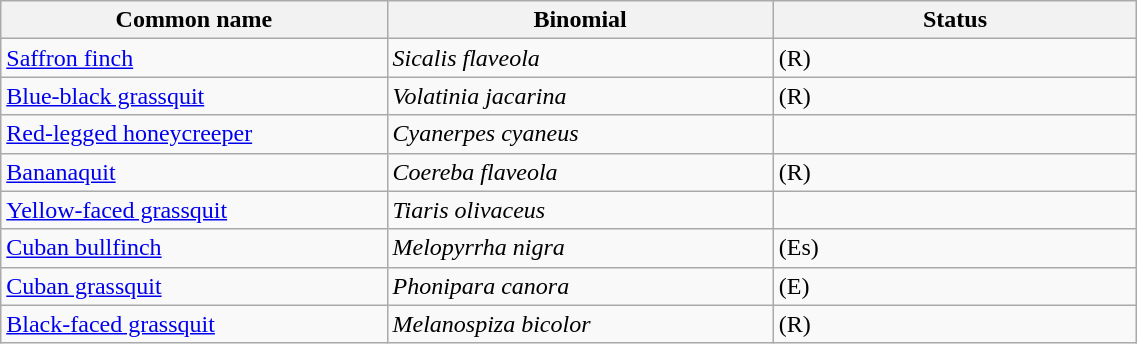<table width=60% class="wikitable">
<tr>
<th width=34%>Common name</th>
<th width=34%>Binomial</th>
<th width=32%>Status</th>
</tr>
<tr>
<td><a href='#'>Saffron finch</a></td>
<td><em>Sicalis flaveola</em></td>
<td>(R)</td>
</tr>
<tr>
<td><a href='#'>Blue-black grassquit</a></td>
<td><em>Volatinia jacarina</em></td>
<td>(R)</td>
</tr>
<tr>
<td><a href='#'>Red-legged honeycreeper</a></td>
<td><em>Cyanerpes cyaneus</em></td>
<td></td>
</tr>
<tr>
<td><a href='#'>Bananaquit</a></td>
<td><em>Coereba flaveola</em></td>
<td>(R)</td>
</tr>
<tr>
<td><a href='#'>Yellow-faced grassquit</a></td>
<td><em>Tiaris olivaceus</em></td>
<td></td>
</tr>
<tr>
<td><a href='#'>Cuban bullfinch</a></td>
<td><em>Melopyrrha nigra</em></td>
<td>(Es)</td>
</tr>
<tr>
<td><a href='#'>Cuban grassquit</a></td>
<td><em>Phonipara canora</em></td>
<td>(E)</td>
</tr>
<tr>
<td><a href='#'>Black-faced grassquit</a></td>
<td><em>Melanospiza bicolor</em></td>
<td>(R)</td>
</tr>
</table>
